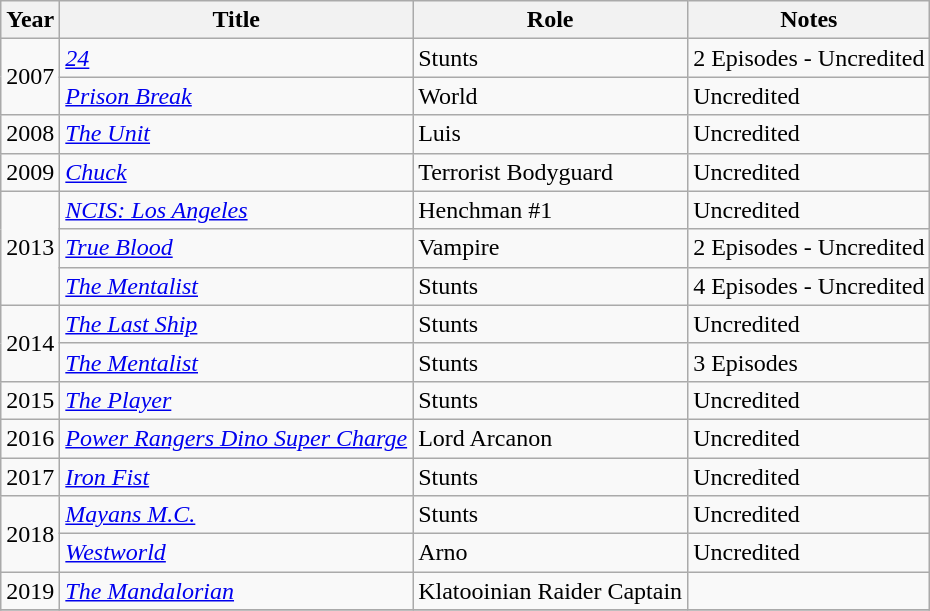<table class="wikitable">
<tr>
<th>Year</th>
<th>Title</th>
<th>Role</th>
<th>Notes</th>
</tr>
<tr>
<td rowspan="2">2007</td>
<td><em><a href='#'>24</a></em></td>
<td>Stunts</td>
<td>2 Episodes - Uncredited</td>
</tr>
<tr>
<td><em><a href='#'>Prison Break</a></em></td>
<td>World</td>
<td>Uncredited</td>
</tr>
<tr>
<td>2008</td>
<td><em><a href='#'>The Unit</a></em></td>
<td>Luis</td>
<td>Uncredited</td>
</tr>
<tr>
<td>2009</td>
<td><em><a href='#'>Chuck</a></em></td>
<td>Terrorist Bodyguard</td>
<td>Uncredited</td>
</tr>
<tr>
<td rowspan="3">2013</td>
<td><em><a href='#'>NCIS: Los Angeles</a></em></td>
<td>Henchman #1</td>
<td>Uncredited</td>
</tr>
<tr>
<td><em><a href='#'>True Blood</a></em></td>
<td>Vampire</td>
<td>2 Episodes - Uncredited</td>
</tr>
<tr>
<td><em><a href='#'>The Mentalist</a></em></td>
<td>Stunts</td>
<td>4 Episodes - Uncredited</td>
</tr>
<tr>
<td rowspan="2">2014</td>
<td><em><a href='#'>The Last Ship</a></em></td>
<td>Stunts</td>
<td>Uncredited</td>
</tr>
<tr>
<td><em><a href='#'>The Mentalist</a></em></td>
<td>Stunts</td>
<td>3 Episodes</td>
</tr>
<tr>
<td>2015</td>
<td><em><a href='#'>The Player</a></em></td>
<td>Stunts</td>
<td>Uncredited</td>
</tr>
<tr>
<td>2016</td>
<td><em><a href='#'>Power Rangers Dino Super Charge</a></em></td>
<td>Lord Arcanon</td>
<td>Uncredited</td>
</tr>
<tr>
<td>2017</td>
<td><em><a href='#'>Iron Fist</a></em></td>
<td>Stunts</td>
<td>Uncredited</td>
</tr>
<tr>
<td rowspan="2">2018</td>
<td><em><a href='#'>Mayans M.C.</a></em></td>
<td>Stunts</td>
<td>Uncredited</td>
</tr>
<tr>
<td><em><a href='#'>Westworld</a></em></td>
<td>Arno</td>
<td>Uncredited</td>
</tr>
<tr>
<td>2019</td>
<td><em><a href='#'>The Mandalorian</a></em></td>
<td>Klatooinian Raider Captain</td>
<td></td>
</tr>
<tr>
</tr>
</table>
